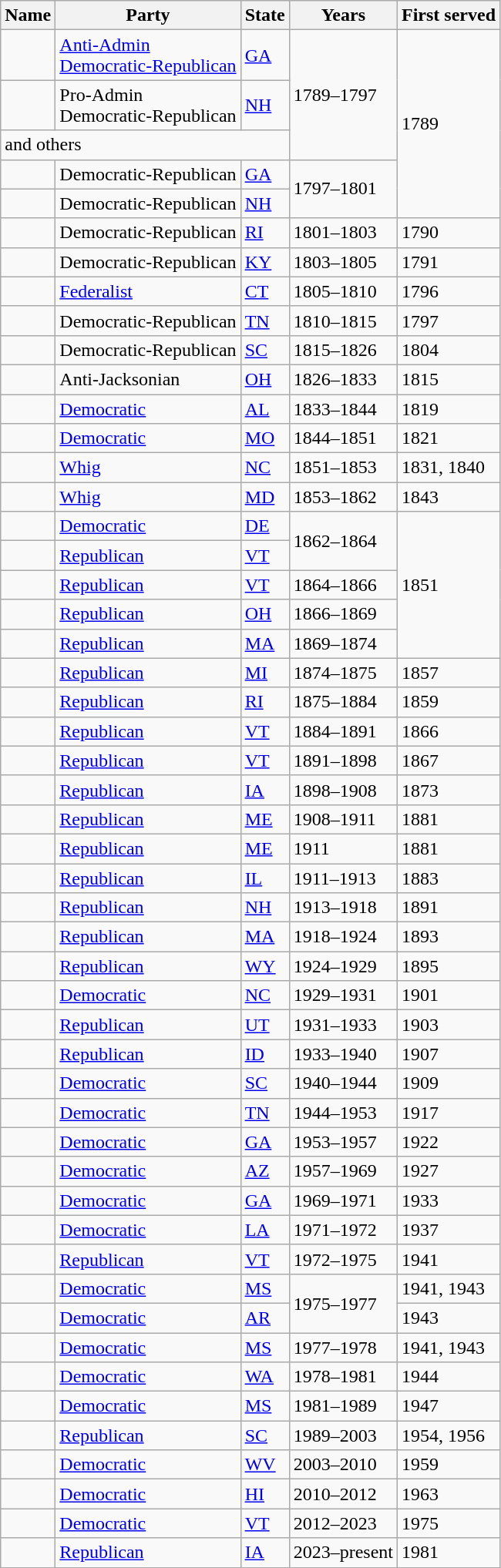<table class="wikitable sortable">
<tr>
<th>Name</th>
<th>Party</th>
<th>State</th>
<th>Years</th>
<th>First served</th>
</tr>
<tr>
<td></td>
<td><a href='#'>Anti-Admin</a><br><a href='#'>Democratic-Republican</a></td>
<td><a href='#'>GA</a></td>
<td rowspan=3>1789–1797</td>
<td rowspan=5>1789</td>
</tr>
<tr>
<td></td>
<td>Pro-Admin<br>Democratic-Republican</td>
<td><a href='#'>NH</a></td>
</tr>
<tr>
<td colspan=3>and others</td>
</tr>
<tr>
<td></td>
<td>Democratic-Republican</td>
<td><a href='#'>GA</a></td>
<td rowspan=2>1797–1801</td>
</tr>
<tr>
<td></td>
<td>Democratic-Republican</td>
<td><a href='#'>NH</a></td>
</tr>
<tr>
<td></td>
<td>Democratic-Republican</td>
<td><a href='#'>RI</a></td>
<td>1801–1803</td>
<td>1790</td>
</tr>
<tr>
<td></td>
<td>Democratic-Republican</td>
<td><a href='#'>KY</a></td>
<td>1803–1805</td>
<td>1791</td>
</tr>
<tr>
<td></td>
<td><a href='#'>Federalist</a></td>
<td><a href='#'>CT</a></td>
<td>1805–1810</td>
<td>1796</td>
</tr>
<tr>
<td></td>
<td>Democratic-Republican</td>
<td><a href='#'>TN</a></td>
<td>1810–1815</td>
<td>1797</td>
</tr>
<tr>
<td></td>
<td>Democratic-Republican</td>
<td><a href='#'>SC</a></td>
<td>1815–1826</td>
<td>1804</td>
</tr>
<tr>
<td></td>
<td>Anti-Jacksonian</td>
<td><a href='#'>OH</a></td>
<td>1826–1833</td>
<td>1815</td>
</tr>
<tr>
<td></td>
<td><a href='#'>Democratic</a></td>
<td><a href='#'>AL</a></td>
<td>1833–1844</td>
<td>1819</td>
</tr>
<tr>
<td></td>
<td><a href='#'>Democratic</a></td>
<td><a href='#'>MO</a></td>
<td>1844–1851</td>
<td>1821</td>
</tr>
<tr>
<td></td>
<td><a href='#'>Whig</a></td>
<td><a href='#'>NC</a></td>
<td>1851–1853</td>
<td>1831, 1840</td>
</tr>
<tr>
<td></td>
<td><a href='#'>Whig</a></td>
<td><a href='#'>MD</a></td>
<td>1853–1862</td>
<td>1843</td>
</tr>
<tr>
<td></td>
<td><a href='#'>Democratic</a></td>
<td><a href='#'>DE</a></td>
<td rowspan=2>1862–1864</td>
<td rowspan=5>1851</td>
</tr>
<tr>
<td></td>
<td><a href='#'>Republican</a></td>
<td><a href='#'>VT</a></td>
</tr>
<tr>
<td></td>
<td><a href='#'>Republican</a></td>
<td><a href='#'>VT</a></td>
<td>1864–1866</td>
</tr>
<tr>
<td></td>
<td><a href='#'>Republican</a></td>
<td><a href='#'>OH</a></td>
<td>1866–1869</td>
</tr>
<tr>
<td></td>
<td><a href='#'>Republican</a></td>
<td><a href='#'>MA</a></td>
<td>1869–1874</td>
</tr>
<tr>
<td></td>
<td><a href='#'>Republican</a></td>
<td><a href='#'>MI</a></td>
<td>1874–1875</td>
<td>1857</td>
</tr>
<tr>
<td></td>
<td><a href='#'>Republican</a></td>
<td><a href='#'>RI</a></td>
<td>1875–1884</td>
<td>1859</td>
</tr>
<tr>
<td></td>
<td><a href='#'>Republican</a></td>
<td><a href='#'>VT</a></td>
<td>1884–1891</td>
<td>1866</td>
</tr>
<tr>
<td></td>
<td><a href='#'>Republican</a></td>
<td><a href='#'>VT</a></td>
<td>1891–1898</td>
<td>1867</td>
</tr>
<tr>
<td></td>
<td><a href='#'>Republican</a></td>
<td><a href='#'>IA</a></td>
<td>1898–1908</td>
<td>1873</td>
</tr>
<tr>
<td></td>
<td><a href='#'>Republican</a></td>
<td><a href='#'>ME</a></td>
<td>1908–1911</td>
<td>1881</td>
</tr>
<tr>
<td></td>
<td><a href='#'>Republican</a></td>
<td><a href='#'>ME</a></td>
<td>1911</td>
<td>1881</td>
</tr>
<tr>
<td></td>
<td><a href='#'>Republican</a></td>
<td><a href='#'>IL</a></td>
<td>1911–1913</td>
<td>1883</td>
</tr>
<tr>
<td></td>
<td><a href='#'>Republican</a></td>
<td><a href='#'>NH</a></td>
<td>1913–1918</td>
<td>1891</td>
</tr>
<tr>
<td></td>
<td><a href='#'>Republican</a></td>
<td><a href='#'>MA</a></td>
<td>1918–1924</td>
<td>1893</td>
</tr>
<tr>
<td></td>
<td><a href='#'>Republican</a></td>
<td><a href='#'>WY</a></td>
<td>1924–1929</td>
<td>1895</td>
</tr>
<tr>
<td></td>
<td><a href='#'>Democratic</a></td>
<td><a href='#'>NC</a></td>
<td>1929–1931</td>
<td>1901</td>
</tr>
<tr>
<td></td>
<td><a href='#'>Republican</a></td>
<td><a href='#'>UT</a></td>
<td>1931–1933</td>
<td>1903</td>
</tr>
<tr>
<td></td>
<td><a href='#'>Republican</a></td>
<td><a href='#'>ID</a></td>
<td>1933–1940</td>
<td>1907</td>
</tr>
<tr>
<td></td>
<td><a href='#'>Democratic</a></td>
<td><a href='#'>SC</a></td>
<td>1940–1944</td>
<td>1909</td>
</tr>
<tr>
<td></td>
<td><a href='#'>Democratic</a></td>
<td><a href='#'>TN</a></td>
<td>1944–1953</td>
<td>1917</td>
</tr>
<tr>
<td></td>
<td><a href='#'>Democratic</a></td>
<td><a href='#'>GA</a></td>
<td>1953–1957</td>
<td>1922</td>
</tr>
<tr>
<td></td>
<td><a href='#'>Democratic</a></td>
<td><a href='#'>AZ</a></td>
<td>1957–1969</td>
<td>1927</td>
</tr>
<tr>
<td></td>
<td><a href='#'>Democratic</a></td>
<td><a href='#'>GA</a></td>
<td>1969–1971</td>
<td>1933</td>
</tr>
<tr>
<td></td>
<td><a href='#'>Democratic</a></td>
<td><a href='#'>LA</a></td>
<td>1971–1972</td>
<td>1937</td>
</tr>
<tr>
<td></td>
<td><a href='#'>Republican</a></td>
<td><a href='#'>VT</a></td>
<td>1972–1975</td>
<td>1941</td>
</tr>
<tr>
<td></td>
<td><a href='#'>Democratic</a></td>
<td><a href='#'>MS</a></td>
<td rowspan=2>1975–1977</td>
<td>1941, 1943</td>
</tr>
<tr>
<td></td>
<td><a href='#'>Democratic</a></td>
<td><a href='#'>AR</a></td>
<td>1943</td>
</tr>
<tr>
<td></td>
<td><a href='#'>Democratic</a></td>
<td><a href='#'>MS</a></td>
<td>1977–1978</td>
<td>1941, 1943</td>
</tr>
<tr>
<td></td>
<td><a href='#'>Democratic</a></td>
<td><a href='#'>WA</a></td>
<td>1978–1981</td>
<td>1944</td>
</tr>
<tr>
<td></td>
<td><a href='#'>Democratic</a></td>
<td><a href='#'>MS</a></td>
<td>1981–1989</td>
<td>1947</td>
</tr>
<tr>
<td></td>
<td><a href='#'>Republican</a></td>
<td><a href='#'>SC</a></td>
<td>1989–2003</td>
<td>1954, 1956</td>
</tr>
<tr>
<td></td>
<td><a href='#'>Democratic</a></td>
<td><a href='#'>WV</a></td>
<td>2003–2010</td>
<td>1959</td>
</tr>
<tr>
<td></td>
<td><a href='#'>Democratic</a></td>
<td><a href='#'>HI</a></td>
<td>2010–2012</td>
<td>1963</td>
</tr>
<tr>
<td></td>
<td><a href='#'>Democratic</a></td>
<td><a href='#'>VT</a></td>
<td>2012–2023</td>
<td>1975</td>
</tr>
<tr>
<td></td>
<td><a href='#'>Republican</a></td>
<td><a href='#'>IA</a></td>
<td>2023–present</td>
<td>1981</td>
</tr>
</table>
